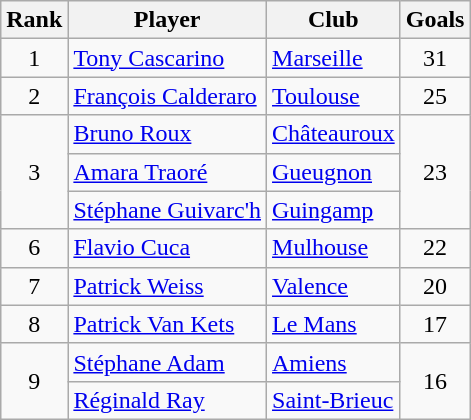<table class="wikitable" style="text-align:center">
<tr>
<th>Rank</th>
<th>Player</th>
<th>Club</th>
<th>Goals</th>
</tr>
<tr>
<td>1</td>
<td align="left"> <a href='#'>Tony Cascarino</a></td>
<td align="left"><a href='#'>Marseille</a></td>
<td>31</td>
</tr>
<tr>
<td>2</td>
<td align="left"> <a href='#'>François Calderaro</a></td>
<td align="left"><a href='#'>Toulouse</a></td>
<td>25</td>
</tr>
<tr>
<td rowspan="3">3</td>
<td align="left"> <a href='#'>Bruno Roux</a></td>
<td align="left"><a href='#'>Châteauroux</a></td>
<td rowspan="3">23</td>
</tr>
<tr>
<td align="left"> <a href='#'>Amara Traoré</a></td>
<td align="left"><a href='#'>Gueugnon</a></td>
</tr>
<tr>
<td align="left"> <a href='#'>Stéphane Guivarc'h</a></td>
<td align="left"><a href='#'>Guingamp</a></td>
</tr>
<tr>
<td>6</td>
<td align="left"> <a href='#'>Flavio Cuca</a></td>
<td align="left"><a href='#'>Mulhouse</a></td>
<td>22</td>
</tr>
<tr>
<td>7</td>
<td align="left"> <a href='#'>Patrick Weiss</a></td>
<td align="left"><a href='#'>Valence</a></td>
<td>20</td>
</tr>
<tr>
<td>8</td>
<td align="left"> <a href='#'>Patrick Van Kets</a></td>
<td align="left"><a href='#'>Le Mans</a></td>
<td>17</td>
</tr>
<tr>
<td rowspan="2">9</td>
<td align="left"> <a href='#'>Stéphane Adam</a></td>
<td align="left"><a href='#'>Amiens</a></td>
<td rowspan="2">16</td>
</tr>
<tr>
<td align="left"> <a href='#'>Réginald Ray</a></td>
<td align="left"><a href='#'>Saint-Brieuc</a></td>
</tr>
</table>
